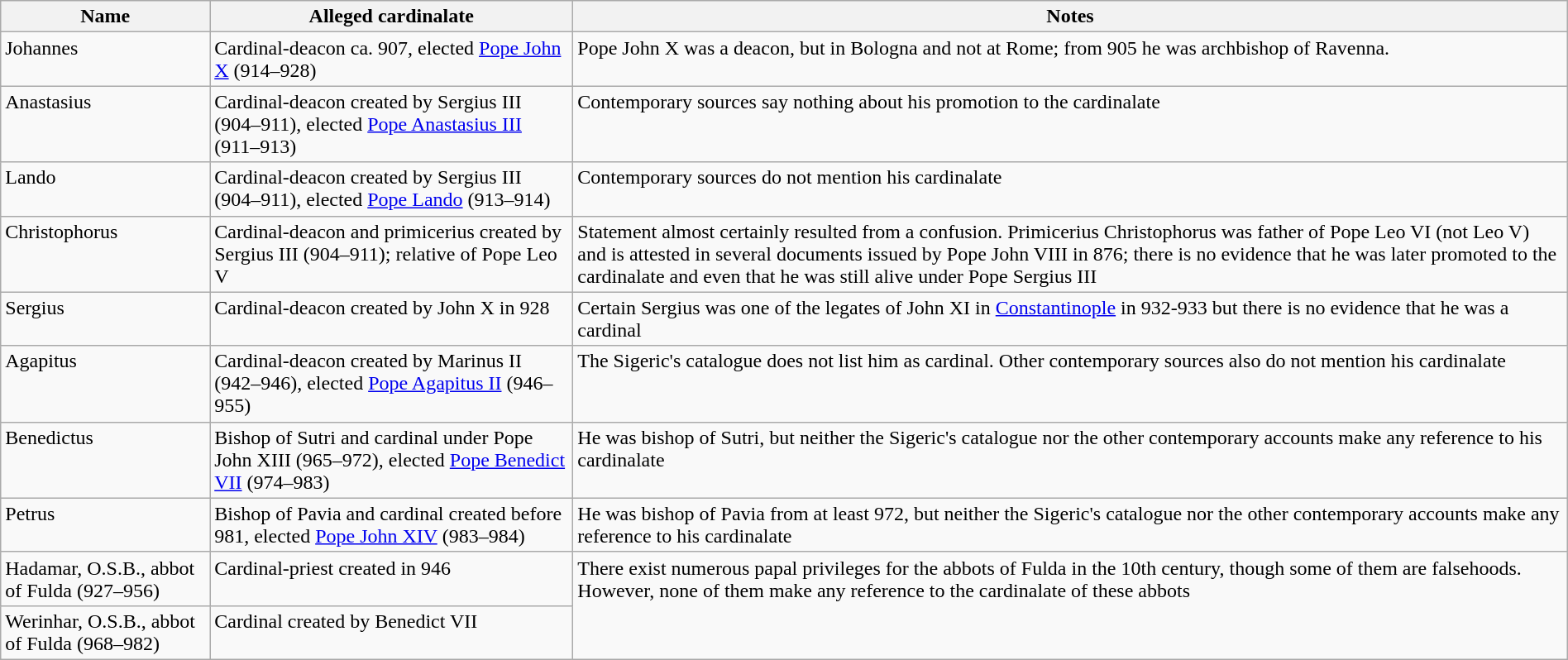<table class="wikitable sortable" style="width:100%">
<tr>
<th width="*">Name</th>
<th width="*">Alleged cardinalate</th>
<th width="*">Notes</th>
</tr>
<tr valign="top">
<td>Johannes</td>
<td>Cardinal-deacon ca. 907, elected <a href='#'>Pope John X</a> (914–928)</td>
<td>Pope John X was a deacon, but in Bologna and not at Rome; from 905 he was archbishop of Ravenna.</td>
</tr>
<tr valign="top">
<td>Anastasius</td>
<td>Cardinal-deacon created by Sergius III (904–911), elected <a href='#'>Pope Anastasius III</a> (911–913)</td>
<td>Contemporary sources say nothing about his promotion to the cardinalate</td>
</tr>
<tr valign="top">
<td>Lando</td>
<td>Cardinal-deacon created by Sergius III (904–911), elected <a href='#'>Pope Lando</a> (913–914)</td>
<td>Contemporary sources do not mention his cardinalate</td>
</tr>
<tr valign="top">
<td>Christophorus</td>
<td>Cardinal-deacon and primicerius created by Sergius III (904–911); relative of Pope Leo V</td>
<td>Statement almost certainly resulted from a confusion. Primicerius Christophorus was father of Pope Leo VI (not Leo V) and is attested in several documents issued by Pope John VIII in 876; there is no evidence that he was later promoted to the cardinalate and even that he was still alive under Pope Sergius III</td>
</tr>
<tr valign="top">
<td>Sergius</td>
<td>Cardinal-deacon created by John X in 928</td>
<td>Certain Sergius was one of the legates of John XI in <a href='#'>Constantinople</a> in 932-933 but there is no evidence that he was a cardinal</td>
</tr>
<tr valign="top">
<td>Agapitus</td>
<td>Cardinal-deacon created by Marinus II (942–946), elected <a href='#'>Pope Agapitus II</a> (946–955)</td>
<td>The Sigeric's catalogue does not list him as cardinal. Other contemporary sources also do not mention his cardinalate</td>
</tr>
<tr valign="top">
<td>Benedictus</td>
<td>Bishop of Sutri and cardinal under Pope John XIII (965–972), elected <a href='#'>Pope Benedict VII</a> (974–983)</td>
<td>He was bishop of Sutri, but neither the Sigeric's catalogue nor the other contemporary accounts make any reference to his cardinalate </td>
</tr>
<tr valign="top">
<td>Petrus</td>
<td>Bishop of Pavia and cardinal created before 981, elected <a href='#'>Pope John XIV</a> (983–984)</td>
<td>He was bishop of Pavia from at least 972, but neither the Sigeric's catalogue nor the other contemporary accounts make any reference to his cardinalate</td>
</tr>
<tr valign="top">
<td>Hadamar, O.S.B., abbot of Fulda (927–956) </td>
<td>Cardinal-priest created in 946</td>
<td rowspan=2>There exist numerous papal privileges for the abbots of Fulda in the 10th century, though some of them are falsehoods. However, none of them make any reference to the cardinalate of these abbots</td>
</tr>
<tr valign="top">
<td>Werinhar, O.S.B., abbot of Fulda (968–982) </td>
<td>Cardinal created by Benedict VII</td>
</tr>
</table>
